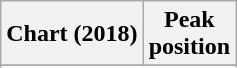<table class="wikitable sortable plainrowheaders">
<tr>
<th scope="col">Chart (2018)</th>
<th scope="col">Peak<br>position</th>
</tr>
<tr>
</tr>
<tr>
</tr>
<tr>
</tr>
<tr>
</tr>
<tr>
</tr>
<tr>
</tr>
<tr>
</tr>
<tr>
</tr>
<tr>
</tr>
<tr>
</tr>
</table>
